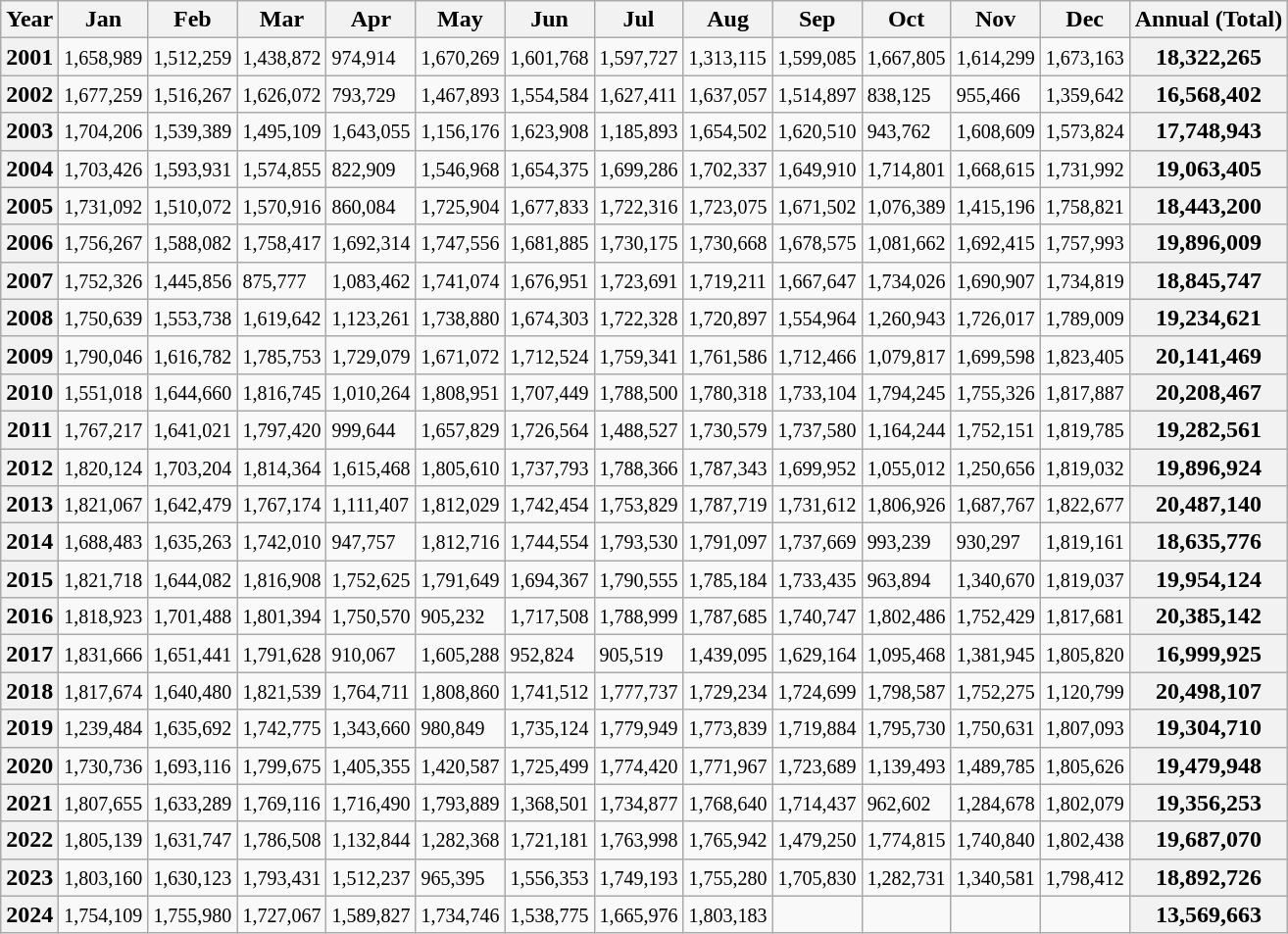<table class="wikitable">
<tr>
<th>Year</th>
<th>Jan</th>
<th>Feb</th>
<th>Mar</th>
<th>Apr</th>
<th>May</th>
<th>Jun</th>
<th>Jul</th>
<th>Aug</th>
<th>Sep</th>
<th>Oct</th>
<th>Nov</th>
<th>Dec</th>
<th>Annual (Total)</th>
</tr>
<tr>
<th>2001</th>
<td><small>1,658,989</small></td>
<td><small>1,512,259</small></td>
<td><small>1,438,872</small></td>
<td><small>974,914</small></td>
<td><small>1,670,269</small></td>
<td><small>1,601,768</small></td>
<td><small>1,597,727</small></td>
<td><small>1,313,115</small></td>
<td><small>1,599,085</small></td>
<td><small>1,667,805</small></td>
<td><small>1,614,299</small></td>
<td><small>1,673,163</small></td>
<th>18,322,265</th>
</tr>
<tr>
<th>2002</th>
<td><small>1,677,259</small></td>
<td><small>1,516,267</small></td>
<td><small>1,626,072</small></td>
<td><small>793,729</small></td>
<td><small>1,467,893</small></td>
<td><small>1,554,584</small></td>
<td><small>1,627,411</small></td>
<td><small>1,637,057</small></td>
<td><small>1,514,897</small></td>
<td><small>838,125</small></td>
<td><small>955,466</small></td>
<td><small>1,359,642</small></td>
<th>16,568,402</th>
</tr>
<tr>
<th>2003</th>
<td><small>1,704,206</small></td>
<td><small>1,539,389</small></td>
<td><small>1,495,109</small></td>
<td><small>1,643,055</small></td>
<td><small>1,156,176</small></td>
<td><small>1,623,908</small></td>
<td><small>1,185,893</small></td>
<td><small>1,654,502</small></td>
<td><small>1,620,510</small></td>
<td><small>943,762</small></td>
<td><small>1,608,609</small></td>
<td><small>1,573,824</small></td>
<th>17,748,943</th>
</tr>
<tr>
<th>2004</th>
<td><small>1,703,426</small></td>
<td><small>1,593,931</small></td>
<td><small>1,574,855</small></td>
<td><small>822,909</small></td>
<td><small>1,546,968</small></td>
<td><small>1,654,375</small></td>
<td><small>1,699,286</small></td>
<td><small>1,702,337</small></td>
<td><small>1,649,910</small></td>
<td><small>1,714,801</small></td>
<td><small>1,668,615</small></td>
<td><small>1,731,992</small></td>
<th>19,063,405</th>
</tr>
<tr>
<th>2005</th>
<td><small>1,731,092</small></td>
<td><small>1,510,072</small></td>
<td><small>1,570,916</small></td>
<td><small>860,084</small></td>
<td><small>1,725,904</small></td>
<td><small>1,677,833</small></td>
<td><small>1,722,316</small></td>
<td><small>1,723,075</small></td>
<td><small>1,671,502</small></td>
<td><small>1,076,389</small></td>
<td><small>1,415,196</small></td>
<td><small>1,758,821</small></td>
<th>18,443,200</th>
</tr>
<tr>
<th>2006</th>
<td><small>1,756,267</small></td>
<td><small>1,588,082</small></td>
<td><small>1,758,417</small></td>
<td><small>1,692,314</small></td>
<td><small>1,747,556</small></td>
<td><small>1,681,885</small></td>
<td><small>1,730,175</small></td>
<td><small>1,730,668</small></td>
<td><small>1,678,575</small></td>
<td><small>1,081,662</small></td>
<td><small>1,692,415</small></td>
<td><small>1,757,993</small></td>
<th>19,896,009</th>
</tr>
<tr>
<th>2007</th>
<td><small>1,752,326</small></td>
<td><small>1,445,856</small></td>
<td><small>875,777</small></td>
<td><small>1,083,462</small></td>
<td><small>1,741,074</small></td>
<td><small>1,676,951</small></td>
<td><small>1,723,691</small></td>
<td><small>1,719,211</small></td>
<td><small>1,667,647</small></td>
<td><small>1,734,026</small></td>
<td><small>1,690,907</small></td>
<td><small>1,734,819</small></td>
<th>18,845,747</th>
</tr>
<tr>
<th>2008</th>
<td><small>1,750,639</small></td>
<td><small>1,553,738</small></td>
<td><small>1,619,642</small></td>
<td><small>1,123,261</small></td>
<td><small>1,738,880</small></td>
<td><small>1,674,303</small></td>
<td><small>1,722,328</small></td>
<td><small>1,720,897</small></td>
<td><small>1,554,964</small></td>
<td><small>1,260,943</small></td>
<td><small>1,726,017</small></td>
<td><small>1,789,009</small></td>
<th>19,234,621</th>
</tr>
<tr>
<th>2009</th>
<td><small>1,790,046</small></td>
<td><small>1,616,782</small></td>
<td><small>1,785,753</small></td>
<td><small>1,729,079</small></td>
<td><small>1,671,072</small></td>
<td><small>1,712,524</small></td>
<td><small>1,759,341</small></td>
<td><small>1,761,586</small></td>
<td><small>1,712,466</small></td>
<td><small>1,079,817</small></td>
<td><small>1,699,598</small></td>
<td><small>1,823,405</small></td>
<th>20,141,469</th>
</tr>
<tr>
<th>2010</th>
<td><small>1,551,018</small></td>
<td><small>1,644,660</small></td>
<td><small>1,816,745</small></td>
<td><small>1,010,264</small></td>
<td><small>1,808,951</small></td>
<td><small>1,707,449</small></td>
<td><small>1,788,500</small></td>
<td><small>1,780,318</small></td>
<td><small>1,733,104</small></td>
<td><small>1,794,245</small></td>
<td><small>1,755,326</small></td>
<td><small>1,817,887</small></td>
<th>20,208,467</th>
</tr>
<tr>
<th>2011</th>
<td><small>1,767,217</small></td>
<td><small>1,641,021</small></td>
<td><small>1,797,420</small></td>
<td><small>999,644</small></td>
<td><small>1,657,829</small></td>
<td><small>1,726,564</small></td>
<td><small>1,488,527</small></td>
<td><small>1,730,579</small></td>
<td><small>1,737,580</small></td>
<td><small>1,164,244</small></td>
<td><small>1,752,151</small></td>
<td><small>1,819,785</small></td>
<th>19,282,561</th>
</tr>
<tr>
<th>2012</th>
<td><small>1,820,124</small></td>
<td><small>1,703,204</small></td>
<td><small>1,814,364</small></td>
<td><small>1,615,468</small></td>
<td><small>1,805,610</small></td>
<td><small>1,737,793</small></td>
<td><small>1,788,366</small></td>
<td><small>1,787,343</small></td>
<td><small>1,699,952</small></td>
<td><small>1,055,012</small></td>
<td><small>1,250,656</small></td>
<td><small>1,819,032</small></td>
<th>19,896,924</th>
</tr>
<tr>
<th>2013</th>
<td><small>1,821,067</small></td>
<td><small>1,642,479</small></td>
<td><small>1,767,174</small></td>
<td><small>1,111,407</small></td>
<td><small>1,812,029</small></td>
<td><small>1,742,454</small></td>
<td><small>1,753,829</small></td>
<td><small>1,787,719</small></td>
<td><small>1,731,612</small></td>
<td><small>1,806,926</small></td>
<td><small>1,687,767</small></td>
<td><small>1,822,677</small></td>
<th>20,487,140</th>
</tr>
<tr>
<th>2014</th>
<td><small>1,688,483</small></td>
<td><small>1,635,263</small></td>
<td><small>1,742,010</small></td>
<td><small>947,757</small></td>
<td><small>1,812,716</small></td>
<td><small>1,744,554</small></td>
<td><small>1,793,530</small></td>
<td><small>1,791,097</small></td>
<td><small>1,737,669</small></td>
<td><small>993,239</small></td>
<td><small>930,297</small></td>
<td><small>1,819,161</small></td>
<th>18,635,776</th>
</tr>
<tr>
<th>2015</th>
<td><small>1,821,718</small></td>
<td><small>1,644,082</small></td>
<td><small>1,816,908</small></td>
<td><small>1,752,625</small></td>
<td><small>1,791,649</small></td>
<td><small>1,694,367</small></td>
<td><small>1,790,555</small></td>
<td><small>1,785,184</small></td>
<td><small>1,733,435</small></td>
<td><small>963,894</small></td>
<td><small>1,340,670</small></td>
<td><small>1,819,037</small></td>
<th>19,954,124</th>
</tr>
<tr>
<th>2016</th>
<td><small>1,818,923</small></td>
<td><small>1,701,488</small></td>
<td><small>1,801,394</small></td>
<td><small>1,750,570</small></td>
<td><small>905,232</small></td>
<td><small>1,717,508</small></td>
<td><small>1,788,999</small></td>
<td><small>1,787,685</small></td>
<td><small>1,740,747</small></td>
<td><small>1,802,486</small></td>
<td><small>1,752,429</small></td>
<td><small>1,817,681</small></td>
<th>20,385,142</th>
</tr>
<tr>
<th>2017</th>
<td><small>1,831,666</small></td>
<td><small>1,651,441</small></td>
<td><small>1,791,628</small></td>
<td><small>910,067</small></td>
<td><small>1,605,288</small></td>
<td><small>952,824</small></td>
<td><small>905,519</small></td>
<td><small>1,439,095</small></td>
<td><small>1,629,164</small></td>
<td><small>1,095,468</small></td>
<td><small>1,381,945</small></td>
<td><small>1,805,820</small></td>
<th>16,999,925</th>
</tr>
<tr>
<th>2018</th>
<td><small>1,817,674</small></td>
<td><small>1,640,480</small></td>
<td><small>1,821,539</small></td>
<td><small>1,764,711</small></td>
<td><small>1,808,860</small></td>
<td><small>1,741,512</small></td>
<td><small>1,777,737</small></td>
<td><small>1,729,234</small></td>
<td><small>1,724,699</small></td>
<td><small>1,798,587</small></td>
<td><small>1,752,275</small></td>
<td><small>1,120,799</small></td>
<th>20,498,107</th>
</tr>
<tr>
<th>2019</th>
<td><small>1,239,484</small></td>
<td><small>1,635,692</small></td>
<td><small>1,742,775</small></td>
<td><small>1,343,660</small></td>
<td><small>980,849</small></td>
<td><small>1,735,124</small></td>
<td><small>1,779,949</small></td>
<td><small>1,773,839</small></td>
<td><small>1,719,884</small></td>
<td><small>1,795,730</small></td>
<td><small>1,750,631</small></td>
<td><small>1,807,093</small></td>
<th>19,304,710</th>
</tr>
<tr>
<th>2020</th>
<td><small>1,730,736</small></td>
<td><small>1,693,116</small></td>
<td><small>1,799,675</small></td>
<td><small>1,405,355</small></td>
<td><small>1,420,587</small></td>
<td><small>1,725,499</small></td>
<td><small>1,774,420</small></td>
<td><small>1,771,967</small></td>
<td><small>1,723,689</small></td>
<td><small>1,139,493</small></td>
<td><small>1,489,785</small></td>
<td><small>1,805,626</small></td>
<th>19,479,948</th>
</tr>
<tr>
<th>2021</th>
<td><small>1,807,655</small></td>
<td><small>1,633,289</small></td>
<td><small>1,769,116</small></td>
<td><small>1,716,490</small></td>
<td><small>1,793,889</small></td>
<td><small>1,368,501</small></td>
<td><small>1,734,877</small></td>
<td><small>1,768,640</small></td>
<td><small>1,714,437</small></td>
<td><small>962,602</small></td>
<td><small>1,284,678</small></td>
<td><small>1,802,079</small></td>
<th>19,356,253</th>
</tr>
<tr>
<th>2022</th>
<td><small>1,805,139</small></td>
<td><small>1,631,747</small></td>
<td><small>1,786,508</small></td>
<td><small>1,132,844</small></td>
<td><small>1,282,368</small></td>
<td><small>1,721,181</small></td>
<td><small>1,763,998</small></td>
<td><small>1,765,942</small></td>
<td><small>1,479,250</small></td>
<td><small>1,774,815</small></td>
<td><small>1,740,840</small></td>
<td><small>1,802,438</small></td>
<th>19,687,070</th>
</tr>
<tr>
<th>2023</th>
<td><small>1,803,160</small></td>
<td><small>1,630,123</small></td>
<td><small>1,793,431</small></td>
<td><small>1,512,237</small></td>
<td><small>965,395</small></td>
<td><small>1,556,353</small></td>
<td><small>1,749,193</small></td>
<td><small>1,755,280</small></td>
<td><small>1,705,830</small></td>
<td><small>1,282,731</small></td>
<td><small>1,340,581</small></td>
<td><small>1,798,412</small></td>
<th>18,892,726</th>
</tr>
<tr>
<th>2024</th>
<td><small>1,754,109</small></td>
<td><small>1,755,980</small></td>
<td><small>1,727,067</small></td>
<td><small>1,589,827</small></td>
<td><small>1,734,746</small></td>
<td><small>1,538,775</small></td>
<td><small>1,665,976</small></td>
<td><small>1,803,183</small></td>
<td><small></small></td>
<td><small></small></td>
<td><small></small></td>
<td><small></small></td>
<th>13,569,663</th>
</tr>
</table>
